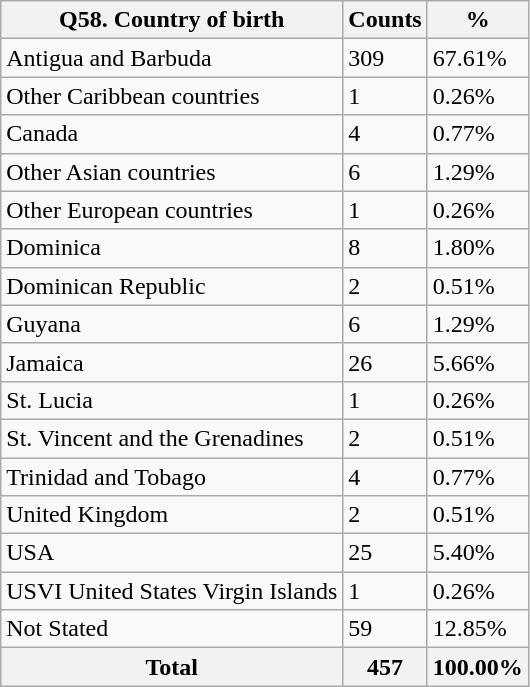<table class="wikitable sortable">
<tr>
<th>Q58. Country of birth</th>
<th>Counts</th>
<th>%</th>
</tr>
<tr>
<td>Antigua and Barbuda</td>
<td>309</td>
<td>67.61%</td>
</tr>
<tr>
<td>Other Caribbean countries</td>
<td>1</td>
<td>0.26%</td>
</tr>
<tr>
<td>Canada</td>
<td>4</td>
<td>0.77%</td>
</tr>
<tr>
<td>Other Asian countries</td>
<td>6</td>
<td>1.29%</td>
</tr>
<tr>
<td>Other European countries</td>
<td>1</td>
<td>0.26%</td>
</tr>
<tr>
<td>Dominica</td>
<td>8</td>
<td>1.80%</td>
</tr>
<tr>
<td>Dominican Republic</td>
<td>2</td>
<td>0.51%</td>
</tr>
<tr>
<td>Guyana</td>
<td>6</td>
<td>1.29%</td>
</tr>
<tr>
<td>Jamaica</td>
<td>26</td>
<td>5.66%</td>
</tr>
<tr>
<td>St. Lucia</td>
<td>1</td>
<td>0.26%</td>
</tr>
<tr>
<td>St. Vincent and the Grenadines</td>
<td>2</td>
<td>0.51%</td>
</tr>
<tr>
<td>Trinidad and Tobago</td>
<td>4</td>
<td>0.77%</td>
</tr>
<tr>
<td>United Kingdom</td>
<td>2</td>
<td>0.51%</td>
</tr>
<tr>
<td>USA</td>
<td>25</td>
<td>5.40%</td>
</tr>
<tr>
<td>USVI United States Virgin Islands</td>
<td>1</td>
<td>0.26%</td>
</tr>
<tr>
<td>Not Stated</td>
<td>59</td>
<td>12.85%</td>
</tr>
<tr>
<th>Total</th>
<th>457</th>
<th>100.00%</th>
</tr>
</table>
